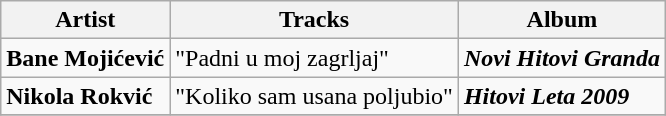<table class="wikitable">
<tr>
<th rowspan="1">Artist</th>
<th rowspan="1">Tracks</th>
<th rowspan="1">Album</th>
</tr>
<tr>
<td rowspan="1"><strong>Bane Mojićević</strong></td>
<td>"Padni u moj zagrljaj"</td>
<td rowspan="1"><strong><em>Novi Hitovi Granda</em></strong></td>
</tr>
<tr>
<td rowspan="1"><strong>Nikola Rokvić</strong></td>
<td>"Koliko sam usana poljubio"</td>
<td rowspan="1"><strong><em>Hitovi Leta 2009</em></strong></td>
</tr>
<tr>
</tr>
</table>
